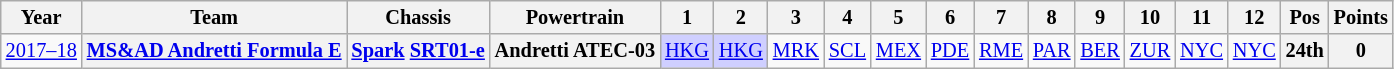<table class="wikitable" style="text-align:center; font-size:85%">
<tr>
<th>Year</th>
<th>Team</th>
<th>Chassis</th>
<th>Powertrain</th>
<th>1</th>
<th>2</th>
<th>3</th>
<th>4</th>
<th>5</th>
<th>6</th>
<th>7</th>
<th>8</th>
<th>9</th>
<th>10</th>
<th>11</th>
<th>12</th>
<th>Pos</th>
<th>Points</th>
</tr>
<tr>
<td nowrap><a href='#'>2017–18</a></td>
<th nowrap><a href='#'>MS&AD Andretti Formula E</a></th>
<th nowrap><a href='#'>Spark</a> <a href='#'>SRT01-e</a></th>
<th nowrap>Andretti ATEC-03</th>
<td style="background:#CFCFFF;"><a href='#'>HKG</a><br></td>
<td style="background:#CFCFFF;"><a href='#'>HKG</a><br></td>
<td><a href='#'>MRK</a></td>
<td><a href='#'>SCL</a></td>
<td><a href='#'>MEX</a></td>
<td><a href='#'>PDE</a></td>
<td><a href='#'>RME</a></td>
<td><a href='#'>PAR</a></td>
<td><a href='#'>BER</a></td>
<td><a href='#'>ZUR</a></td>
<td><a href='#'>NYC</a></td>
<td><a href='#'>NYC</a></td>
<th>24th</th>
<th>0</th>
</tr>
</table>
